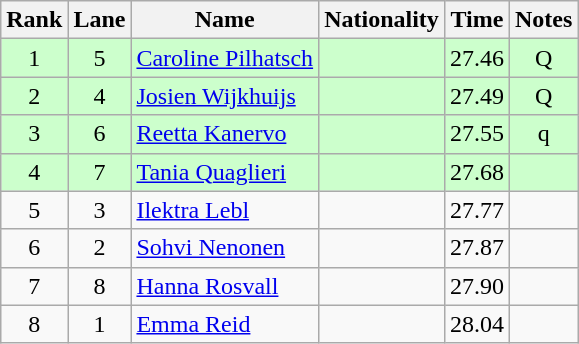<table class="wikitable sortable" style="text-align:center">
<tr>
<th>Rank</th>
<th>Lane</th>
<th>Name</th>
<th>Nationality</th>
<th>Time</th>
<th>Notes</th>
</tr>
<tr bgcolor=ccffcc>
<td>1</td>
<td>5</td>
<td align=left><a href='#'>Caroline Pilhatsch</a></td>
<td align=left></td>
<td>27.46</td>
<td>Q</td>
</tr>
<tr bgcolor=ccffcc>
<td>2</td>
<td>4</td>
<td align=left><a href='#'>Josien Wijkhuijs</a></td>
<td align=left></td>
<td>27.49</td>
<td>Q</td>
</tr>
<tr bgcolor=ccffcc>
<td>3</td>
<td>6</td>
<td align=left><a href='#'>Reetta Kanervo</a></td>
<td align=left></td>
<td>27.55</td>
<td>q</td>
</tr>
<tr bgcolor=ccffcc>
<td>4</td>
<td>7</td>
<td align=left><a href='#'>Tania Quaglieri</a></td>
<td align=left></td>
<td>27.68</td>
<td></td>
</tr>
<tr>
<td>5</td>
<td>3</td>
<td align=left><a href='#'>Ilektra Lebl</a></td>
<td align=left></td>
<td>27.77</td>
<td></td>
</tr>
<tr>
<td>6</td>
<td>2</td>
<td align=left><a href='#'>Sohvi Nenonen</a></td>
<td align=left></td>
<td>27.87</td>
<td></td>
</tr>
<tr>
<td>7</td>
<td>8</td>
<td align=left><a href='#'>Hanna Rosvall</a></td>
<td align=left></td>
<td>27.90</td>
<td></td>
</tr>
<tr>
<td>8</td>
<td>1</td>
<td align=left><a href='#'>Emma Reid</a></td>
<td align=left></td>
<td>28.04</td>
<td></td>
</tr>
</table>
